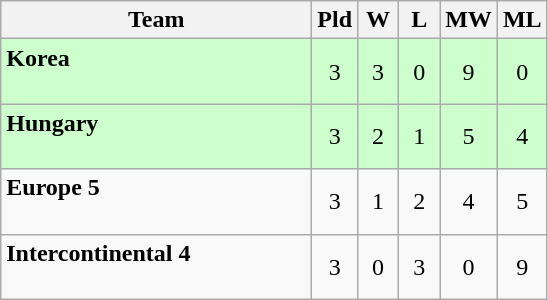<table class="wikitable" style="text-align:center">
<tr>
<th width=200>Team</th>
<th width=20>Pld</th>
<th width=20>W</th>
<th width=20>L</th>
<th width=20>MW</th>
<th width=20>ML</th>
</tr>
<tr bgcolor="ccffcc">
<td style="text-align:left"><strong>Korea</strong><br><br></td>
<td>3</td>
<td>3</td>
<td>0</td>
<td>9</td>
<td>0</td>
</tr>
<tr bgcolor="ccffcc">
<td style="text-align:left"><strong>Hungary</strong><br><br></td>
<td>3</td>
<td>2</td>
<td>1</td>
<td>5</td>
<td>4</td>
</tr>
<tr>
<td style="text-align:left"><strong>Europe 5</strong><br><br></td>
<td>3</td>
<td>1</td>
<td>2</td>
<td>4</td>
<td>5</td>
</tr>
<tr>
<td style="text-align:left"><strong>Intercontinental 4</strong><br><br></td>
<td>3</td>
<td>0</td>
<td>3</td>
<td>0</td>
<td>9</td>
</tr>
</table>
